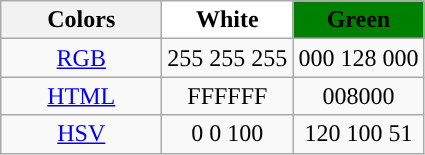<table class="wikitable">
<tr>
<th width=100>Colors</th>
<th style="background-color:#FFFFFF"><span>White</span></th>
<th style="background-color:#008000"><span>Green</span></th>
</tr>
<tr align="center">
<td><a href='#'>RGB</a></td>
<td>255 255 255</td>
<td>000 128 000</td>
</tr>
<tr align="center">
<td><a href='#'>HTML</a></td>
<td>FFFFFF</td>
<td>008000</td>
</tr>
<tr align=center>
<td><a href='#'>HSV</a></td>
<td>0 0 100</td>
<td>120 100 51</td>
</tr>
</table>
